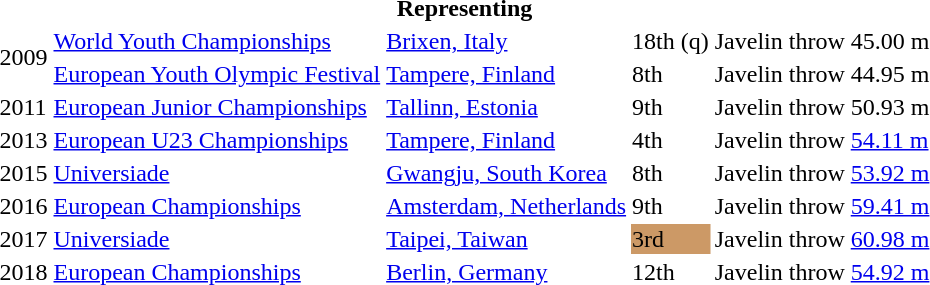<table>
<tr>
<th colspan="6">Representing </th>
</tr>
<tr>
<td rowspan=2>2009</td>
<td><a href='#'>World Youth Championships</a></td>
<td><a href='#'>Brixen, Italy</a></td>
<td>18th (q)</td>
<td>Javelin throw</td>
<td>45.00 m</td>
</tr>
<tr>
<td><a href='#'>European Youth Olympic Festival</a></td>
<td><a href='#'>Tampere, Finland</a></td>
<td>8th</td>
<td>Javelin throw</td>
<td>44.95 m</td>
</tr>
<tr>
<td>2011</td>
<td><a href='#'>European Junior Championships</a></td>
<td><a href='#'>Tallinn, Estonia</a></td>
<td>9th</td>
<td>Javelin throw</td>
<td>50.93 m</td>
</tr>
<tr>
<td>2013</td>
<td><a href='#'>European U23 Championships</a></td>
<td><a href='#'>Tampere, Finland</a></td>
<td>4th</td>
<td>Javelin throw</td>
<td><a href='#'>54.11 m</a></td>
</tr>
<tr>
<td>2015</td>
<td><a href='#'>Universiade</a></td>
<td><a href='#'>Gwangju, South Korea</a></td>
<td>8th</td>
<td>Javelin throw</td>
<td><a href='#'>53.92 m</a></td>
</tr>
<tr>
<td>2016</td>
<td><a href='#'>European Championships</a></td>
<td><a href='#'>Amsterdam, Netherlands</a></td>
<td>9th</td>
<td>Javelin throw</td>
<td><a href='#'>59.41 m</a></td>
</tr>
<tr>
<td>2017</td>
<td><a href='#'>Universiade</a></td>
<td><a href='#'>Taipei, Taiwan</a></td>
<td bgcolor=cc9966>3rd</td>
<td>Javelin throw</td>
<td><a href='#'>60.98 m</a></td>
</tr>
<tr>
<td>2018</td>
<td><a href='#'>European Championships</a></td>
<td><a href='#'>Berlin, Germany</a></td>
<td>12th</td>
<td>Javelin throw</td>
<td><a href='#'>54.92 m</a></td>
</tr>
</table>
